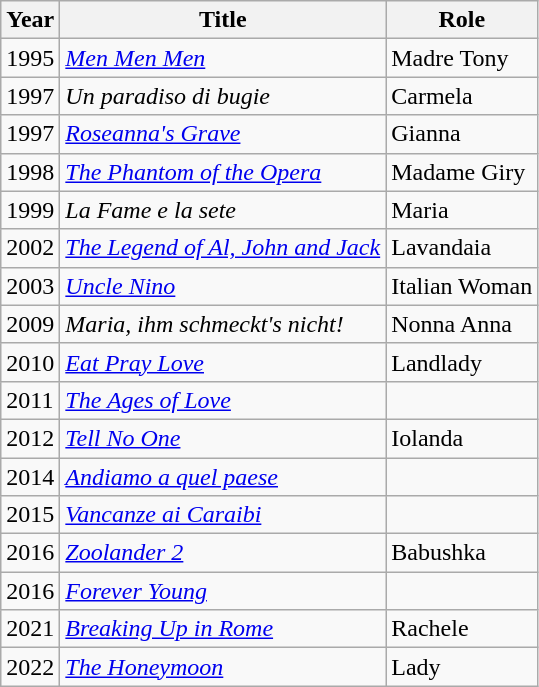<table class="wikitable">
<tr>
<th>Year</th>
<th>Title</th>
<th>Role</th>
</tr>
<tr>
<td>1995</td>
<td><em><a href='#'>Men Men Men</a></em></td>
<td>Madre Tony</td>
</tr>
<tr>
<td>1997</td>
<td><em>Un paradiso di bugie</em></td>
<td>Carmela</td>
</tr>
<tr>
<td>1997</td>
<td><em><a href='#'>Roseanna's Grave</a></em></td>
<td>Gianna</td>
</tr>
<tr>
<td>1998</td>
<td><a href='#'><em>The Phantom of the Opera</em></a></td>
<td>Madame Giry</td>
</tr>
<tr>
<td>1999</td>
<td><em>La Fame e la sete</em></td>
<td>Maria</td>
</tr>
<tr>
<td>2002</td>
<td><em><a href='#'>The Legend of Al, John and Jack</a></em></td>
<td>Lavandaia</td>
</tr>
<tr>
<td>2003</td>
<td><em><a href='#'>Uncle Nino</a></em></td>
<td>Italian Woman</td>
</tr>
<tr>
<td>2009</td>
<td><em>Maria, ihm schmeckt's nicht!</em></td>
<td>Nonna Anna</td>
</tr>
<tr>
<td>2010</td>
<td><em><a href='#'>Eat Pray Love</a></em></td>
<td>Landlady</td>
</tr>
<tr>
<td>2011</td>
<td><em><a href='#'>The Ages of Love</a></em></td>
<td></td>
</tr>
<tr>
<td>2012</td>
<td><a href='#'><em>Tell No One</em></a></td>
<td>Iolanda</td>
</tr>
<tr>
<td>2014</td>
<td><em><a href='#'>Andiamo a quel paese</a></em></td>
<td></td>
</tr>
<tr>
<td>2015</td>
<td><a href='#'><em>Vancanze ai Caraibi</em></a></td>
<td></td>
</tr>
<tr>
<td>2016</td>
<td><em><a href='#'>Zoolander 2</a></em></td>
<td>Babushka</td>
</tr>
<tr>
<td>2016</td>
<td><a href='#'><em>Forever Young</em></a></td>
<td></td>
</tr>
<tr>
<td>2021</td>
<td><em><a href='#'>Breaking Up in Rome</a></em></td>
<td>Rachele</td>
</tr>
<tr>
<td>2022</td>
<td><a href='#'><em>The Honeymoon</em></a></td>
<td>Lady</td>
</tr>
</table>
